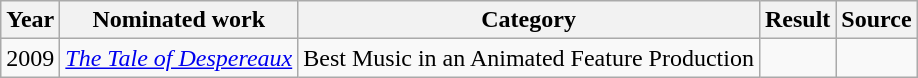<table class="wikitable">
<tr>
<th>Year</th>
<th>Nominated work</th>
<th>Category</th>
<th>Result</th>
<th>Source</th>
</tr>
<tr>
<td>2009</td>
<td><em><a href='#'>The Tale of Despereaux</a></em></td>
<td>Best Music in an Animated Feature Production</td>
<td></td>
<td></td>
</tr>
</table>
